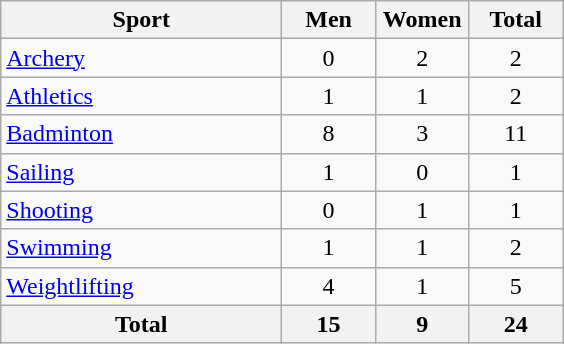<table class="wikitable sortable" style="text-align:center;">
<tr>
<th width=180>Sport</th>
<th width=55>Men</th>
<th width=55>Women</th>
<th width=55>Total</th>
</tr>
<tr>
<td align=left><a href='#'>Archery</a></td>
<td>0</td>
<td>2</td>
<td>2</td>
</tr>
<tr>
<td align=left><a href='#'>Athletics</a></td>
<td>1</td>
<td>1</td>
<td>2</td>
</tr>
<tr>
<td align=left><a href='#'>Badminton</a></td>
<td>8</td>
<td>3</td>
<td>11</td>
</tr>
<tr>
<td align=left><a href='#'>Sailing</a></td>
<td>1</td>
<td>0</td>
<td>1</td>
</tr>
<tr>
<td align=left><a href='#'>Shooting</a></td>
<td>0</td>
<td>1</td>
<td>1</td>
</tr>
<tr>
<td align=left><a href='#'>Swimming</a></td>
<td>1</td>
<td>1</td>
<td>2</td>
</tr>
<tr>
<td align=left><a href='#'>Weightlifting</a></td>
<td>4</td>
<td>1</td>
<td>5</td>
</tr>
<tr>
<th>Total</th>
<th>15</th>
<th>9</th>
<th>24</th>
</tr>
</table>
